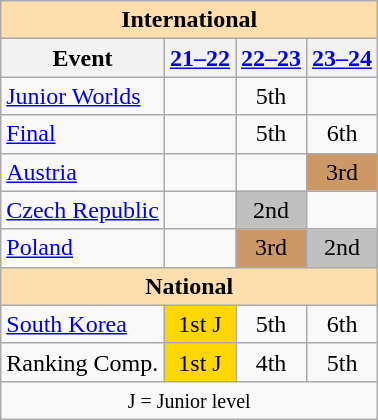<table class="wikitable" style="text-align:center">
<tr>
<th style="background-color: #ffdead; " colspan=4 align=center>International</th>
</tr>
<tr>
<th>Event</th>
<th><a href='#'>21–22</a></th>
<th><a href='#'>22–23</a></th>
<th><a href='#'>23–24</a></th>
</tr>
<tr>
<td align=left><a href='#'>Junior Worlds</a></td>
<td></td>
<td>5th</td>
<td></td>
</tr>
<tr>
<td align=left> <a href='#'>Final</a></td>
<td></td>
<td>5th</td>
<td>6th</td>
</tr>
<tr>
<td align=left> <a href='#'>Austria</a></td>
<td></td>
<td></td>
<td bgcolor=cc9966>3rd</td>
</tr>
<tr>
<td align=left> <a href='#'>Czech Republic</a></td>
<td></td>
<td bgcolor=silver>2nd</td>
<td></td>
</tr>
<tr>
<td align=left> <a href='#'>Poland</a></td>
<td></td>
<td bgcolor=cc9966>3rd</td>
<td bgcolor=silver>2nd</td>
</tr>
<tr>
<th style="background-color: #ffdead; " colspan=4 align=center>National</th>
</tr>
<tr>
<td align=left><a href='#'>South Korea</a></td>
<td bgcolor=gold>1st J</td>
<td>5th</td>
<td>6th</td>
</tr>
<tr>
<td align=left>Ranking Comp.</td>
<td bgcolor=gold>1st J</td>
<td>4th</td>
<td>5th</td>
</tr>
<tr>
<td colspan=5 align=center><small> J = Junior level </small></td>
</tr>
</table>
